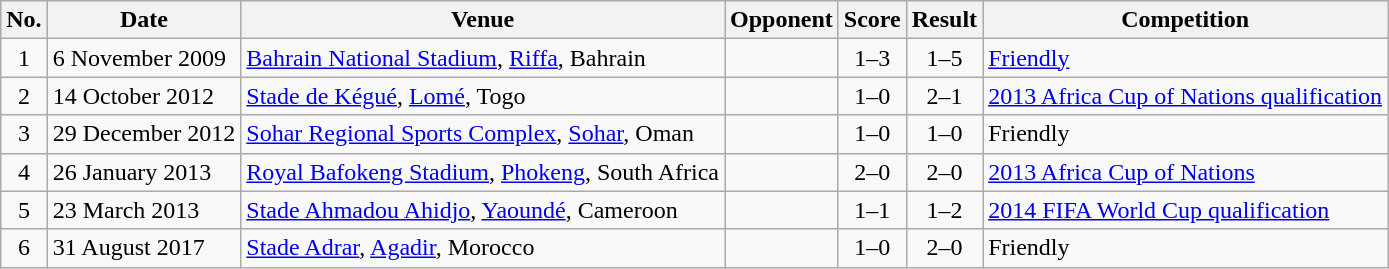<table class="wikitable sortable">
<tr>
<th scope="col">No.</th>
<th scope="col">Date</th>
<th scope="col">Venue</th>
<th scope="col">Opponent</th>
<th scope="col">Score</th>
<th scope="col">Result</th>
<th scope="col">Competition</th>
</tr>
<tr>
<td align="center">1</td>
<td>6 November 2009</td>
<td><a href='#'>Bahrain National Stadium</a>, <a href='#'>Riffa</a>, Bahrain</td>
<td></td>
<td align="center">1–3</td>
<td align="center">1–5</td>
<td><a href='#'>Friendly</a></td>
</tr>
<tr>
<td align="center">2</td>
<td>14 October 2012</td>
<td><a href='#'>Stade de Kégué</a>, <a href='#'>Lomé</a>, Togo</td>
<td></td>
<td align="center">1–0</td>
<td align="center">2–1</td>
<td><a href='#'>2013 Africa Cup of Nations qualification</a></td>
</tr>
<tr>
<td align="center">3</td>
<td>29 December 2012</td>
<td><a href='#'>Sohar Regional Sports Complex</a>, <a href='#'>Sohar</a>, Oman</td>
<td></td>
<td align="center">1–0</td>
<td align="center">1–0</td>
<td>Friendly</td>
</tr>
<tr>
<td align="center">4</td>
<td>26 January 2013</td>
<td><a href='#'>Royal Bafokeng Stadium</a>, <a href='#'>Phokeng</a>, South Africa</td>
<td></td>
<td align="center">2–0</td>
<td align="center">2–0</td>
<td><a href='#'>2013 Africa Cup of Nations</a></td>
</tr>
<tr>
<td align="center">5</td>
<td>23 March 2013</td>
<td><a href='#'>Stade Ahmadou Ahidjo</a>, <a href='#'>Yaoundé</a>, Cameroon</td>
<td></td>
<td align="center">1–1</td>
<td align="center">1–2</td>
<td><a href='#'>2014 FIFA World Cup qualification</a></td>
</tr>
<tr>
<td align="center">6</td>
<td>31 August 2017</td>
<td><a href='#'>Stade Adrar</a>, <a href='#'>Agadir</a>, Morocco</td>
<td></td>
<td align="center">1–0</td>
<td align="center">2–0</td>
<td>Friendly</td>
</tr>
</table>
